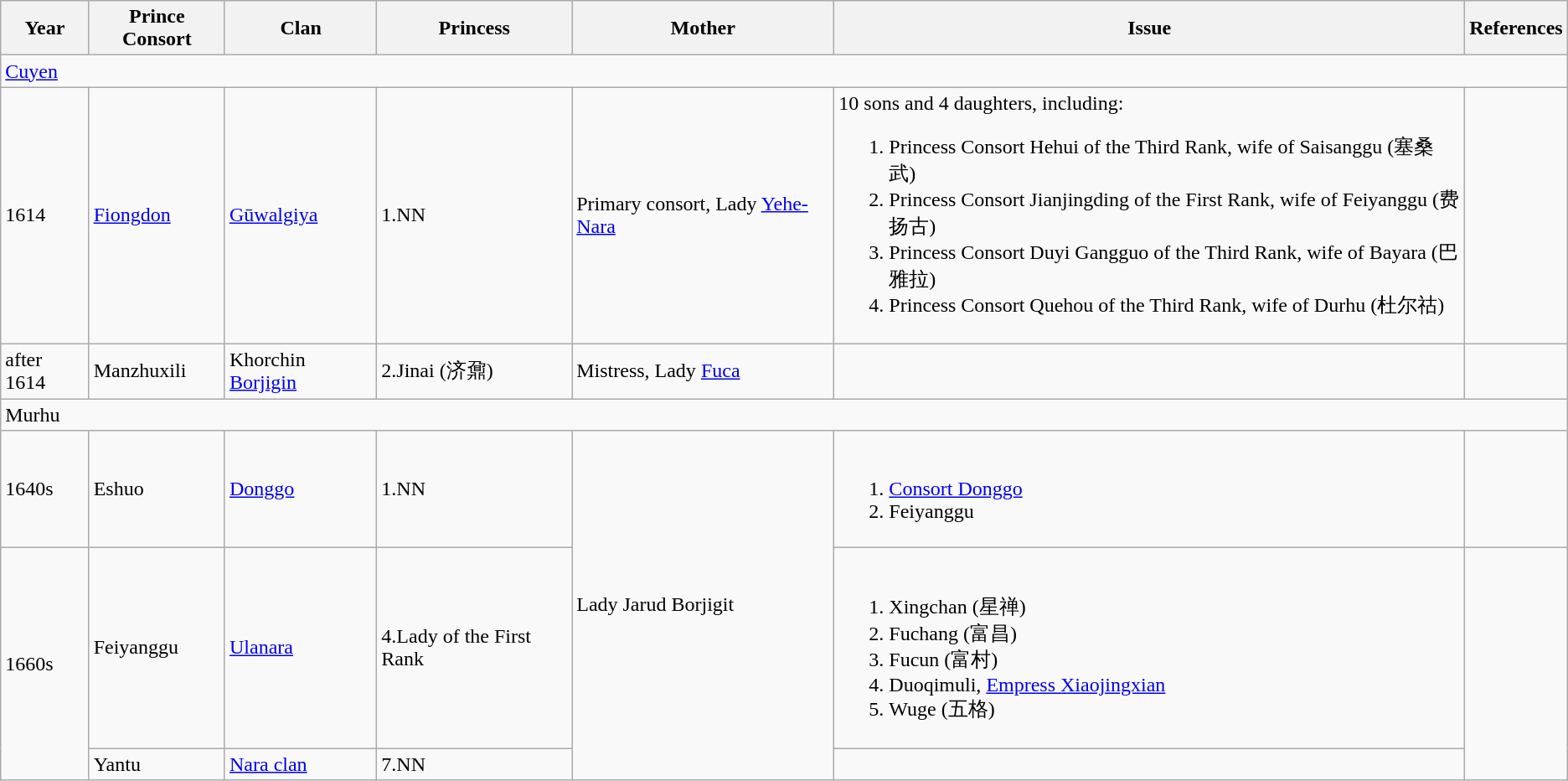<table class="wikitable">
<tr>
<th>Year</th>
<th>Prince Consort</th>
<th>Clan</th>
<th>Princess</th>
<th>Mother</th>
<th>Issue</th>
<th>References</th>
</tr>
<tr>
<td colspan="7"><a href='#'>Cuyen</a></td>
</tr>
<tr>
<td>1614</td>
<td><a href='#'>Fiongdon</a></td>
<td><a href='#'>Gūwalgiya</a></td>
<td>1.NN</td>
<td>Primary consort, Lady <a href='#'>Yehe-Nara</a></td>
<td>10 sons and 4 daughters, including:<br><ol><li>Princess Consort Hehui of the Third Rank, wife of Saisanggu (塞桑武)</li><li>Princess Consort Jianjingding of the First Rank, wife of Feiyanggu (费扬古)</li><li>Princess Consort Duyi Gangguo of the Third Rank, wife of Bayara (巴雅拉)</li><li>Princess Consort Quehou of the Third Rank, wife of Durhu (杜尔祜)</li></ol></td>
<td></td>
</tr>
<tr>
<td>after 1614</td>
<td>Manzhuxili</td>
<td>Khorchin <a href='#'>Borjigin</a></td>
<td>2.Jinai (济鼐)</td>
<td>Mistress, Lady <a href='#'>Fuca</a></td>
<td></td>
<td></td>
</tr>
<tr>
<td colspan="7">Murhu</td>
</tr>
<tr>
<td>1640s</td>
<td>Eshuo</td>
<td><a href='#'>Donggo</a></td>
<td>1.NN</td>
<td rowspan="3">Lady Jarud Borjigit</td>
<td><br><ol><li><a href='#'>Consort Donggo</a></li><li>Feiyanggu</li></ol></td>
<td></td>
</tr>
<tr>
<td rowspan="2">1660s</td>
<td>Feiyanggu</td>
<td><a href='#'>Ulanara</a></td>
<td>4.Lady of the First Rank</td>
<td><br><ol><li>Xingchan (星禅)</li><li>Fuchang (富昌)</li><li>Fucun (富村)</li><li>Duoqimuli, <a href='#'>Empress Xiaojingxian</a></li><li>Wuge (五格)</li></ol></td>
<td rowspan="2"></td>
</tr>
<tr>
<td>Yantu</td>
<td><a href='#'>Nara clan</a></td>
<td>7.NN</td>
<td></td>
</tr>
</table>
